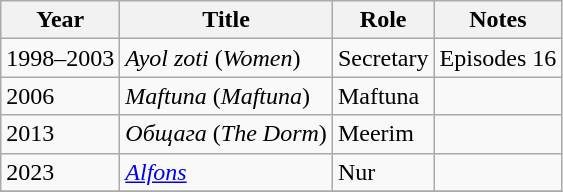<table class = "wikitable sortable">
<tr>
<th>Year</th>
<th>Title</th>
<th>Role</th>
<th class = "unsortable">Notes</th>
</tr>
<tr>
<td rowspan=1>1998–2003</td>
<td><em>Ayol zoti</em> (<em>Women</em>)</td>
<td>Secretary</td>
<td>Episodes 16</td>
</tr>
<tr>
<td rowspan=1>2006</td>
<td><em>Maftuna</em> (<em>Maftuna</em>)</td>
<td>Maftuna</td>
<td></td>
</tr>
<tr>
<td rowspan=1>2013</td>
<td><em>Общага</em> (<em>The Dorm</em>)</td>
<td>Meerim</td>
<td></td>
</tr>
<tr>
<td>2023</td>
<td><em><a href='#'>Alfons</a></em></td>
<td>Nur</td>
<td></td>
</tr>
<tr>
</tr>
</table>
